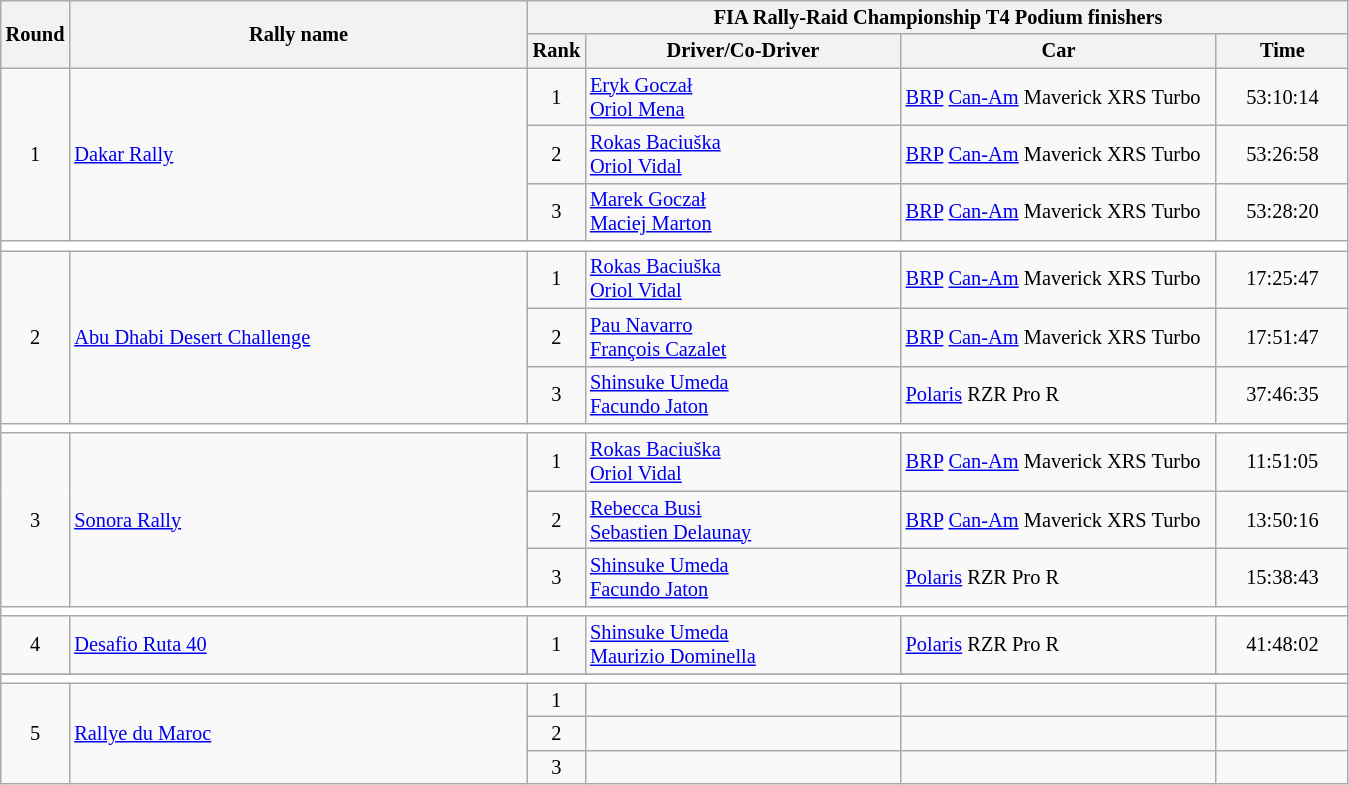<table class="wikitable" style="font-size:85%;">
<tr>
<th rowspan=2>Round</th>
<th style="width:22em" rowspan=2>Rally name</th>
<th colspan=4>FIA Rally-Raid Championship T4 Podium finishers</th>
</tr>
<tr>
<th>Rank</th>
<th style="width:15em">Driver/Co-Driver</th>
<th style="width:15em">Car</th>
<th style="width:6em">Time</th>
</tr>
<tr>
<td rowspan=3 align=center>1</td>
<td rowspan=3> <a href='#'>Dakar Rally</a></td>
<td align=center>1</td>
<td> <a href='#'>Eryk Goczał</a><br> <a href='#'>Oriol Mena</a></td>
<td><a href='#'>BRP</a> <a href='#'>Can-Am</a> Maverick XRS Turbo</td>
<td align=center>53:10:14</td>
</tr>
<tr>
<td align=center>2</td>
<td> <a href='#'>Rokas Baciuška</a><br> <a href='#'>Oriol Vidal</a></td>
<td><a href='#'>BRP</a> <a href='#'>Can-Am</a> Maverick XRS Turbo</td>
<td align=center>53:26:58</td>
</tr>
<tr>
<td align=center>3</td>
<td> <a href='#'>Marek Goczał</a><br> <a href='#'>Maciej Marton</a></td>
<td><a href='#'>BRP</a> <a href='#'>Can-Am</a> Maverick XRS Turbo</td>
<td align=center>53:28:20</td>
</tr>
<tr style="background:white;">
<td colspan=6></td>
</tr>
<tr>
<td rowspan=3 align=center>2</td>
<td rowspan=3> <a href='#'>Abu Dhabi Desert Challenge</a></td>
<td align=center>1</td>
<td> <a href='#'>Rokas Baciuška</a><br> <a href='#'>Oriol Vidal</a></td>
<td><a href='#'>BRP</a> <a href='#'>Can-Am</a> Maverick XRS Turbo</td>
<td align=center>17:25:47</td>
</tr>
<tr>
<td align=center>2</td>
<td> <a href='#'>Pau Navarro</a><br> <a href='#'>François Cazalet</a></td>
<td><a href='#'>BRP</a> <a href='#'>Can-Am</a> Maverick XRS Turbo</td>
<td align=center>17:51:47</td>
</tr>
<tr>
<td align=center>3</td>
<td> <a href='#'>Shinsuke Umeda</a><br> <a href='#'>Facundo Jaton</a></td>
<td><a href='#'>Polaris</a> RZR Pro R</td>
<td align=center>37:46:35</td>
</tr>
<tr style="background:white;">
<td colspan=6></td>
</tr>
<tr>
<td rowspan=3 align=center>3</td>
<td rowspan=3> <a href='#'>Sonora Rally</a></td>
<td align=center>1</td>
<td> <a href='#'>Rokas Baciuška</a><br> <a href='#'>Oriol Vidal</a></td>
<td><a href='#'>BRP</a> <a href='#'>Can-Am</a> Maverick XRS Turbo</td>
<td align=center>11:51:05</td>
</tr>
<tr>
<td align=center>2</td>
<td> <a href='#'>Rebecca Busi</a><br> <a href='#'>Sebastien Delaunay</a></td>
<td><a href='#'>BRP</a> <a href='#'>Can-Am</a> Maverick XRS Turbo</td>
<td align=center>13:50:16</td>
</tr>
<tr>
<td align=center>3</td>
<td> <a href='#'>Shinsuke Umeda</a><br> <a href='#'>Facundo Jaton</a></td>
<td><a href='#'>Polaris</a> RZR Pro R</td>
<td align=center>15:38:43</td>
</tr>
<tr style="background:white;">
<td colspan=6></td>
</tr>
<tr>
<td align="center">4</td>
<td> <a href='#'>Desafio Ruta 40</a></td>
<td align=center>1</td>
<td> <a href='#'>Shinsuke Umeda</a><br> <a href='#'>Maurizio Dominella</a></td>
<td><a href='#'>Polaris</a> RZR Pro R</td>
<td align=center>41:48:02</td>
</tr>
<tr>
</tr>
<tr style="background:white;">
<td colspan=6></td>
</tr>
<tr>
<td rowspan="3" align="center">5</td>
<td rowspan="3"> <a href='#'>Rallye du Maroc</a></td>
<td align=center>1</td>
<td></td>
<td></td>
<td align=center></td>
</tr>
<tr>
<td align=center>2</td>
<td></td>
<td></td>
<td align=center></td>
</tr>
<tr>
<td align=center>3</td>
<td></td>
<td></td>
<td align=center></td>
</tr>
</table>
